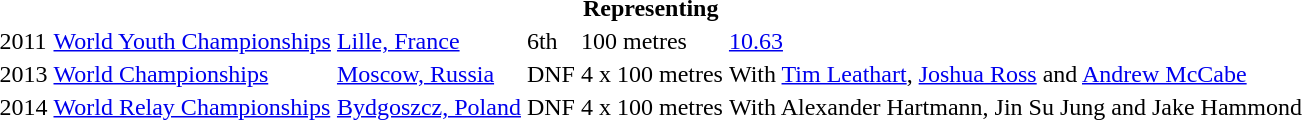<table>
<tr>
<th colspan="6">Representing </th>
</tr>
<tr>
<td>2011</td>
<td><a href='#'>World Youth Championships</a></td>
<td><a href='#'>Lille, France</a></td>
<td>6th</td>
<td>100 metres</td>
<td><a href='#'>10.63</a></td>
</tr>
<tr>
<td>2013</td>
<td><a href='#'>World Championships</a></td>
<td><a href='#'>Moscow, Russia</a></td>
<td>DNF</td>
<td>4 x 100 metres</td>
<td>With <a href='#'>Tim Leathart</a>, <a href='#'>Joshua Ross</a> and <a href='#'>Andrew McCabe</a></td>
</tr>
<tr>
<td>2014</td>
<td><a href='#'>World Relay Championships</a></td>
<td><a href='#'>Bydgoszcz, Poland</a></td>
<td>DNF</td>
<td>4 x 100 metres</td>
<td>With Alexander Hartmann, Jin Su Jung and Jake Hammond</td>
</tr>
</table>
